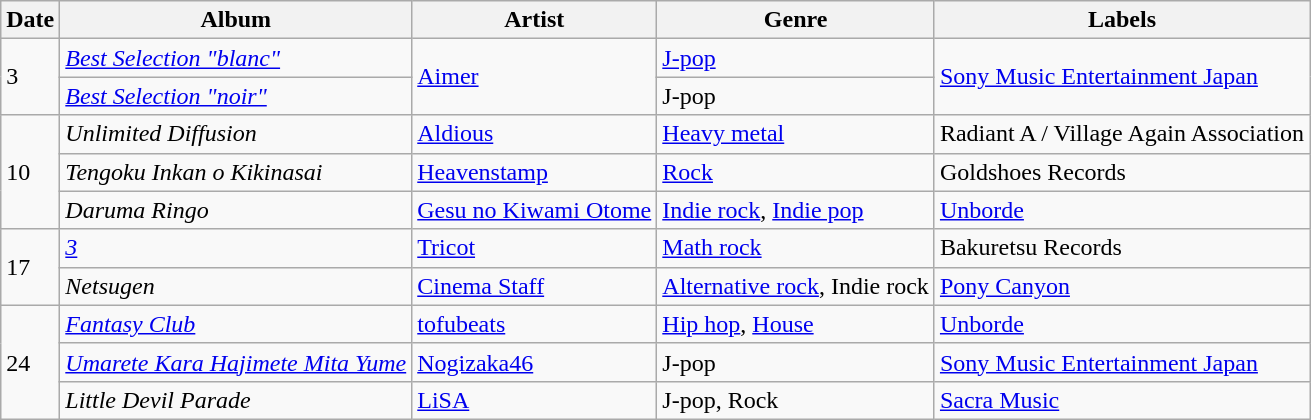<table class="wikitable">
<tr>
<th>Date</th>
<th>Album</th>
<th>Artist</th>
<th>Genre</th>
<th>Labels</th>
</tr>
<tr>
<td rowspan="2">3</td>
<td><em><a href='#'>Best Selection "blanc"</a></em></td>
<td rowspan="2"><a href='#'>Aimer</a></td>
<td><a href='#'>J-pop</a></td>
<td rowspan="2"><a href='#'>Sony Music Entertainment Japan</a></td>
</tr>
<tr>
<td><em><a href='#'>Best Selection "noir"</a></em></td>
<td>J-pop</td>
</tr>
<tr>
<td rowspan="3">10</td>
<td><em>Unlimited Diffusion</em></td>
<td><a href='#'>Aldious</a></td>
<td><a href='#'>Heavy metal</a></td>
<td>Radiant A / Village Again Association</td>
</tr>
<tr>
<td><em>Tengoku Inkan o Kikinasai</em></td>
<td><a href='#'>Heavenstamp</a></td>
<td><a href='#'>Rock</a></td>
<td>Goldshoes Records</td>
</tr>
<tr>
<td><em>Daruma Ringo</em></td>
<td><a href='#'>Gesu no Kiwami Otome</a></td>
<td><a href='#'>Indie rock</a>, <a href='#'>Indie pop</a></td>
<td><a href='#'>Unborde</a></td>
</tr>
<tr>
<td rowspan="2">17</td>
<td><em><a href='#'>3</a></em></td>
<td><a href='#'>Tricot</a></td>
<td><a href='#'>Math rock</a></td>
<td>Bakuretsu Records</td>
</tr>
<tr>
<td><em>Netsugen</em></td>
<td><a href='#'>Cinema Staff</a></td>
<td><a href='#'>Alternative rock</a>, Indie rock</td>
<td><a href='#'>Pony Canyon</a></td>
</tr>
<tr>
<td rowspan="3">24</td>
<td><em><a href='#'>Fantasy Club</a></em></td>
<td><a href='#'>tofubeats</a></td>
<td><a href='#'>Hip hop</a>, <a href='#'>House</a></td>
<td><a href='#'>Unborde</a></td>
</tr>
<tr>
<td><em><a href='#'>Umarete Kara Hajimete Mita Yume</a></em></td>
<td><a href='#'>Nogizaka46</a></td>
<td>J-pop</td>
<td><a href='#'>Sony Music Entertainment Japan</a></td>
</tr>
<tr>
<td><em>Little Devil Parade</em></td>
<td><a href='#'>LiSA</a></td>
<td>J-pop, Rock</td>
<td><a href='#'>Sacra Music</a></td>
</tr>
</table>
